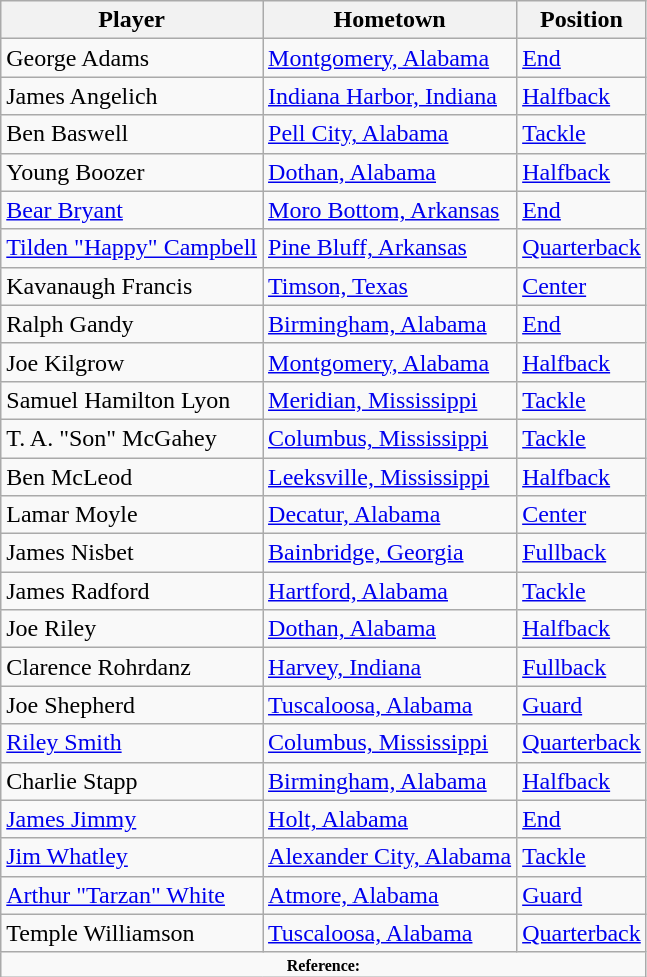<table class="wikitable" border="1">
<tr ;>
<th>Player</th>
<th>Hometown</th>
<th>Position</th>
</tr>
<tr>
<td>George Adams</td>
<td><a href='#'>Montgomery, Alabama</a></td>
<td><a href='#'>End</a></td>
</tr>
<tr>
<td>James Angelich</td>
<td><a href='#'>Indiana Harbor, Indiana</a></td>
<td><a href='#'>Halfback</a></td>
</tr>
<tr>
<td>Ben Baswell</td>
<td><a href='#'>Pell City, Alabama</a></td>
<td><a href='#'>Tackle</a></td>
</tr>
<tr>
<td>Young Boozer</td>
<td><a href='#'>Dothan, Alabama</a></td>
<td><a href='#'>Halfback</a></td>
</tr>
<tr>
<td><a href='#'>Bear Bryant</a></td>
<td><a href='#'>Moro Bottom, Arkansas</a></td>
<td><a href='#'>End</a></td>
</tr>
<tr>
<td><a href='#'>Tilden "Happy" Campbell</a></td>
<td><a href='#'>Pine Bluff, Arkansas</a></td>
<td><a href='#'>Quarterback</a></td>
</tr>
<tr>
<td>Kavanaugh Francis</td>
<td><a href='#'>Timson, Texas</a></td>
<td><a href='#'>Center</a></td>
</tr>
<tr>
<td>Ralph Gandy</td>
<td><a href='#'>Birmingham, Alabama</a></td>
<td><a href='#'>End</a></td>
</tr>
<tr>
<td>Joe Kilgrow</td>
<td><a href='#'>Montgomery, Alabama</a></td>
<td><a href='#'>Halfback</a></td>
</tr>
<tr>
<td>Samuel Hamilton Lyon</td>
<td><a href='#'>Meridian, Mississippi</a></td>
<td><a href='#'>Tackle</a></td>
</tr>
<tr>
<td>T. A. "Son" McGahey</td>
<td><a href='#'>Columbus, Mississippi</a></td>
<td><a href='#'>Tackle</a></td>
</tr>
<tr>
<td>Ben McLeod</td>
<td><a href='#'>Leeksville, Mississippi</a></td>
<td><a href='#'>Halfback</a></td>
</tr>
<tr>
<td>Lamar Moyle</td>
<td><a href='#'>Decatur, Alabama</a></td>
<td><a href='#'>Center</a></td>
</tr>
<tr>
<td>James Nisbet</td>
<td><a href='#'>Bainbridge, Georgia</a></td>
<td><a href='#'>Fullback</a></td>
</tr>
<tr>
<td>James Radford</td>
<td><a href='#'>Hartford, Alabama</a></td>
<td><a href='#'>Tackle</a></td>
</tr>
<tr>
<td>Joe Riley</td>
<td><a href='#'>Dothan, Alabama</a></td>
<td><a href='#'>Halfback</a></td>
</tr>
<tr>
<td>Clarence Rohrdanz</td>
<td><a href='#'>Harvey, Indiana</a></td>
<td><a href='#'>Fullback</a></td>
</tr>
<tr>
<td>Joe Shepherd</td>
<td><a href='#'>Tuscaloosa, Alabama</a></td>
<td><a href='#'>Guard</a></td>
</tr>
<tr>
<td><a href='#'>Riley Smith</a></td>
<td><a href='#'>Columbus, Mississippi</a></td>
<td><a href='#'>Quarterback</a></td>
</tr>
<tr>
<td>Charlie Stapp</td>
<td><a href='#'>Birmingham, Alabama</a></td>
<td><a href='#'>Halfback</a></td>
</tr>
<tr>
<td><a href='#'>James Jimmy</a></td>
<td><a href='#'>Holt, Alabama</a></td>
<td><a href='#'>End</a></td>
</tr>
<tr>
<td><a href='#'>Jim Whatley</a></td>
<td><a href='#'>Alexander City, Alabama</a></td>
<td><a href='#'>Tackle</a></td>
</tr>
<tr>
<td><a href='#'>Arthur "Tarzan" White</a></td>
<td><a href='#'>Atmore, Alabama</a></td>
<td><a href='#'>Guard</a></td>
</tr>
<tr>
<td>Temple Williamson</td>
<td><a href='#'>Tuscaloosa, Alabama</a></td>
<td><a href='#'>Quarterback</a></td>
</tr>
<tr>
<td colspan="3" style="font-size: 8pt" align="center"><strong>Reference:</strong></td>
</tr>
</table>
